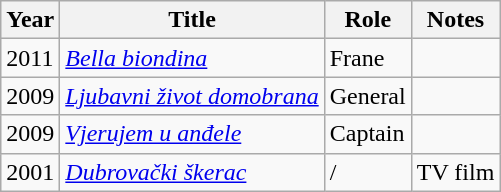<table class="wikitable sortable">
<tr>
<th>Year</th>
<th>Title</th>
<th>Role</th>
<th class="unsortable">Notes</th>
</tr>
<tr>
<td>2011</td>
<td><em><a href='#'>Bella biondina</a></em></td>
<td>Frane</td>
<td></td>
</tr>
<tr>
<td>2009</td>
<td><em><a href='#'>Ljubavni život domobrana</a></em></td>
<td>General</td>
<td></td>
</tr>
<tr>
<td>2009</td>
<td><em><a href='#'>Vjerujem u anđele</a></em></td>
<td>Captain</td>
<td></td>
</tr>
<tr>
<td>2001</td>
<td><em><a href='#'>Dubrovački škerac</a></em></td>
<td>/</td>
<td>TV film</td>
</tr>
</table>
